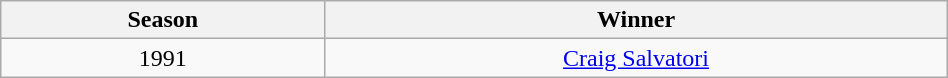<table class="wikitable" width="50%" style="text-align: center;">
<tr>
<th>Season</th>
<th>Winner</th>
</tr>
<tr>
<td>1991</td>
<td><a href='#'>Craig Salvatori</a></td>
</tr>
</table>
